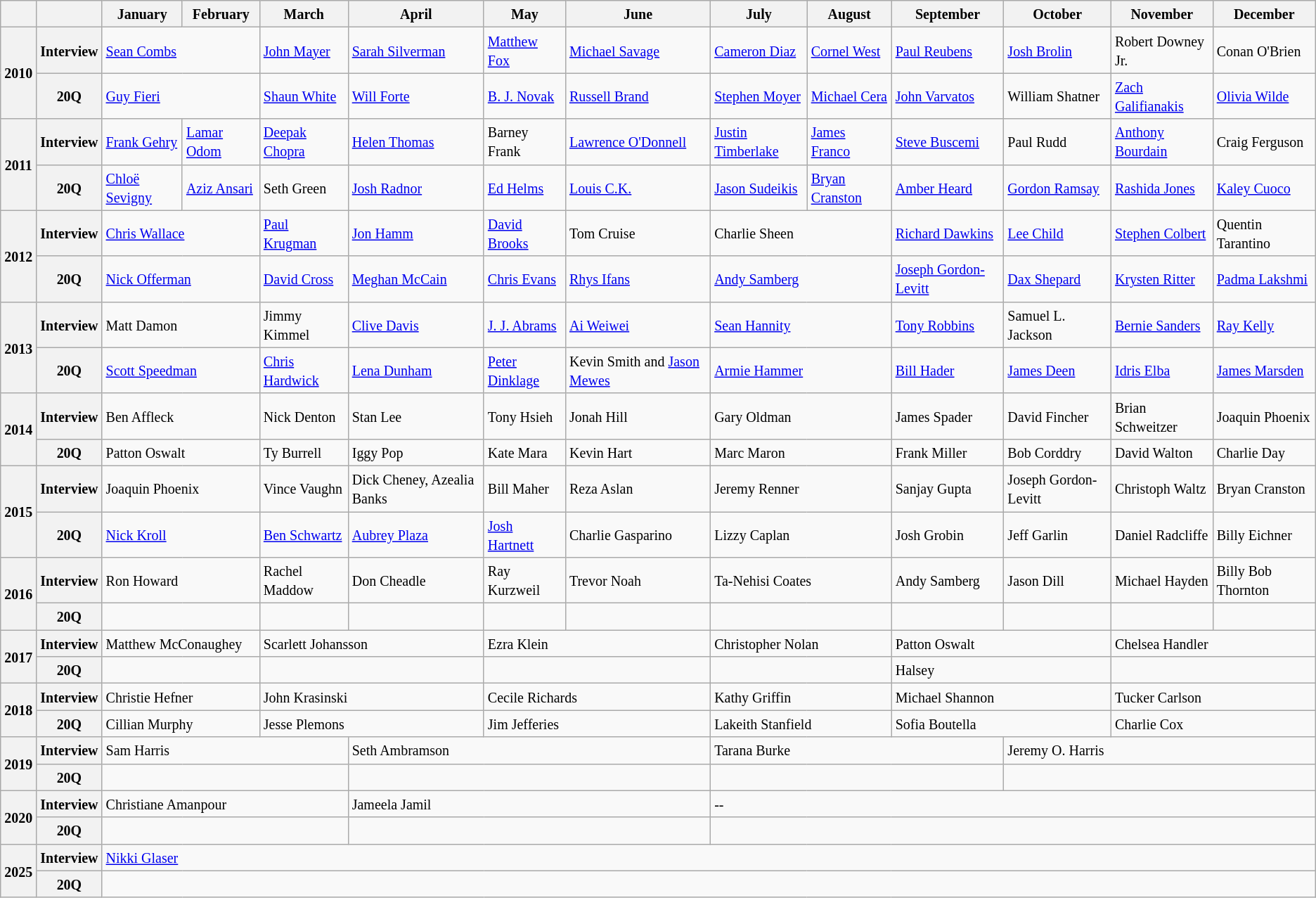<table class="wikitable">
<tr>
<th></th>
<th></th>
<th><small>January</small></th>
<th><small>February</small></th>
<th><small>March</small></th>
<th><small>April</small></th>
<th><small>May</small></th>
<th><small>June</small></th>
<th><small>July</small></th>
<th><small>August</small></th>
<th><small>September</small></th>
<th><small>October</small></th>
<th><small>November</small></th>
<th><small>December</small></th>
</tr>
<tr>
<th rowspan="2"><small>2010</small></th>
<th><small>Interview</small></th>
<td colspan="2"><small><a href='#'>Sean Combs</a></small></td>
<td><small><a href='#'>John Mayer</a></small></td>
<td><small><a href='#'>Sarah Silverman</a></small></td>
<td><small><a href='#'>Matthew Fox</a></small></td>
<td><small><a href='#'>Michael Savage</a></small></td>
<td><small><a href='#'>Cameron Diaz</a></small></td>
<td><small><a href='#'>Cornel West</a></small></td>
<td><small><a href='#'>Paul Reubens</a></small></td>
<td><small><a href='#'>Josh Brolin</a></small></td>
<td><small>Robert Downey Jr.</small></td>
<td><small>Conan O'Brien</small></td>
</tr>
<tr>
<th><small>20Q</small></th>
<td colspan="2"><small><a href='#'>Guy Fieri</a></small></td>
<td><small><a href='#'>Shaun White</a></small></td>
<td><a href='#'><small>Will Forte</small></a></td>
<td><a href='#'><small>B. J. Novak</small></a></td>
<td><a href='#'><small>Russell Brand</small></a></td>
<td><small><a href='#'>Stephen Moyer</a></small></td>
<td><small><a href='#'>Michael Cera</a></small></td>
<td><small><a href='#'>John Varvatos</a></small></td>
<td><small>William Shatner</small></td>
<td><small><a href='#'>Zach Galifianakis</a></small></td>
<td><small><a href='#'>Olivia Wilde</a></small></td>
</tr>
<tr>
<th rowspan="2"><small>2011</small></th>
<th><small>Interview</small></th>
<td><small><a href='#'>Frank Gehry</a></small></td>
<td><small><a href='#'>Lamar Odom</a></small></td>
<td><small><a href='#'>Deepak Chopra</a></small></td>
<td><small><a href='#'>Helen Thomas</a></small></td>
<td><small>Barney Frank</small></td>
<td><small><a href='#'>Lawrence O'Donnell</a></small></td>
<td><small><a href='#'>Justin Timberlake</a></small></td>
<td><small><a href='#'>James Franco</a></small></td>
<td><small><a href='#'>Steve Buscemi</a></small></td>
<td><small>Paul Rudd</small></td>
<td><small><a href='#'>Anthony Bourdain</a></small></td>
<td><small>Craig Ferguson</small></td>
</tr>
<tr>
<th><small>20Q</small></th>
<td><small><a href='#'>Chloë Sevigny</a></small></td>
<td><small><a href='#'>Aziz Ansari</a></small></td>
<td><small>Seth Green</small></td>
<td><small><a href='#'>Josh Radnor</a></small></td>
<td><small><a href='#'>Ed Helms</a></small></td>
<td><small><a href='#'>Louis C.K.</a></small></td>
<td><small><a href='#'>Jason Sudeikis</a></small></td>
<td><small><a href='#'>Bryan Cranston</a></small></td>
<td><small><a href='#'>Amber Heard</a></small></td>
<td><small><a href='#'>Gordon Ramsay</a></small></td>
<td><small><a href='#'>Rashida Jones</a></small></td>
<td><small><a href='#'>Kaley Cuoco</a></small></td>
</tr>
<tr>
<th rowspan="2"><small>2012</small></th>
<th><small>Interview</small></th>
<td colspan="2"><small><a href='#'>Chris Wallace</a></small></td>
<td><small><a href='#'>Paul Krugman</a></small></td>
<td><small><a href='#'>Jon Hamm</a></small></td>
<td><small><a href='#'>David Brooks</a></small></td>
<td><small>Tom Cruise</small></td>
<td colspan="2"><small>Charlie Sheen</small></td>
<td><small><a href='#'>Richard Dawkins</a></small></td>
<td><small><a href='#'>Lee Child</a></small></td>
<td><small><a href='#'>Stephen Colbert</a></small></td>
<td><small>Quentin Tarantino</small></td>
</tr>
<tr>
<th><small>20Q</small></th>
<td colspan="2"><small><a href='#'>Nick Offerman</a></small></td>
<td><small><a href='#'>David Cross</a></small></td>
<td><small><a href='#'>Meghan McCain</a></small></td>
<td><small><a href='#'>Chris Evans</a></small></td>
<td><small><a href='#'>Rhys Ifans</a></small></td>
<td colspan="2"><small><a href='#'>Andy Samberg</a></small></td>
<td><small><a href='#'>Joseph Gordon-Levitt</a></small></td>
<td><small><a href='#'>Dax Shepard</a></small></td>
<td><small><a href='#'>Krysten Ritter</a></small></td>
<td><small><a href='#'>Padma Lakshmi</a></small></td>
</tr>
<tr>
<th rowspan="2"><small>2013</small></th>
<th><small>Interview</small></th>
<td colspan="2"><small>Matt Damon</small></td>
<td><small>Jimmy Kimmel</small></td>
<td><small><a href='#'>Clive Davis</a></small></td>
<td><small><a href='#'>J. J. Abrams</a></small></td>
<td><small><a href='#'>Ai Weiwei</a></small></td>
<td colspan="2"><small><a href='#'>Sean Hannity</a></small></td>
<td><small><a href='#'>Tony Robbins</a></small></td>
<td><small>Samuel L. Jackson</small></td>
<td><small><a href='#'>Bernie Sanders</a></small></td>
<td><small><a href='#'>Ray Kelly</a></small></td>
</tr>
<tr>
<th><small>20Q</small></th>
<td colspan="2"><small><a href='#'>Scott Speedman</a></small></td>
<td><small><a href='#'>Chris Hardwick</a></small></td>
<td><small><a href='#'>Lena Dunham</a></small></td>
<td><small><a href='#'>Peter Dinklage</a></small></td>
<td><small>Kevin Smith and <a href='#'>Jason Mewes</a></small></td>
<td colspan="2"><small><a href='#'>Armie Hammer</a></small></td>
<td><small><a href='#'>Bill Hader</a></small></td>
<td><small><a href='#'>James Deen</a></small></td>
<td><small><a href='#'>Idris Elba</a></small></td>
<td><small><a href='#'>James Marsden</a></small></td>
</tr>
<tr>
<th rowspan="2"><small>2014</small></th>
<th><small>Interview</small></th>
<td colspan="2"><small>Ben Affleck</small></td>
<td><small>Nick Denton</small></td>
<td><small>Stan Lee</small></td>
<td><small>Tony Hsieh</small></td>
<td><small>Jonah Hill</small></td>
<td colspan="2"><small>Gary Oldman</small></td>
<td><small>James Spader</small></td>
<td><small>David Fincher</small></td>
<td><small>Brian Schweitzer</small></td>
<td><small>Joaquin Phoenix</small></td>
</tr>
<tr>
<th><small>20Q</small></th>
<td colspan="2"><small>Patton Oswalt</small></td>
<td><small>Ty Burrell</small></td>
<td><small>Iggy Pop</small></td>
<td><small>Kate Mara</small></td>
<td><small>Kevin Hart</small></td>
<td colspan="2"><small>Marc Maron</small></td>
<td><small>Frank Miller</small></td>
<td><small>Bob Corddry</small></td>
<td><small>David Walton</small></td>
<td><small>Charlie Day</small></td>
</tr>
<tr>
<th rowspan="2"><small>2015</small></th>
<th><small>Interview</small></th>
<td colspan="2"><small>Joaquin Phoenix</small></td>
<td><small>Vince Vaughn</small></td>
<td><small>Dick Cheney, Azealia Banks</small></td>
<td><small>Bill Maher</small></td>
<td><small>Reza Aslan</small></td>
<td colspan="2"><small>Jeremy Renner</small></td>
<td><small>Sanjay Gupta</small></td>
<td><small>Joseph Gordon-Levitt</small></td>
<td><small>Christoph Waltz</small></td>
<td><small>Bryan Cranston</small></td>
</tr>
<tr>
<th><small>20Q</small></th>
<td colspan="2"><small><a href='#'>Nick Kroll</a></small></td>
<td><small><a href='#'>Ben Schwartz</a></small></td>
<td><small><a href='#'>Aubrey Plaza</a></small></td>
<td><small><a href='#'>Josh Hartnett</a></small></td>
<td><small>Charlie Gasparino</small></td>
<td colspan="2"><small>Lizzy Caplan</small></td>
<td><small>Josh Grobin</small></td>
<td><small>Jeff Garlin</small></td>
<td><small>Daniel Radcliffe</small></td>
<td><small>Billy Eichner</small></td>
</tr>
<tr>
<th rowspan="2"><small>2016</small></th>
<th><small>Interview</small></th>
<td colspan="2"><small>Ron Howard</small></td>
<td><small>Rachel Maddow</small></td>
<td><small>Don Cheadle</small></td>
<td><small>Ray Kurzweil</small></td>
<td><small>Trevor Noah</small></td>
<td colspan="2"><small>Ta-Nehisi Coates</small></td>
<td><small>Andy Samberg</small></td>
<td><small>Jason Dill</small></td>
<td><small>Michael Hayden</small></td>
<td><small>Billy Bob Thornton</small></td>
</tr>
<tr>
<th><small>20Q</small></th>
<td colspan="2"></td>
<td></td>
<td></td>
<td></td>
<td></td>
<td colspan="2"></td>
<td></td>
<td></td>
<td></td>
<td></td>
</tr>
<tr>
<th rowspan="2"><small>2017</small></th>
<th><small>Interview</small></th>
<td colspan="2"><small>Matthew McConaughey</small></td>
<td colspan="2"><small>Scarlett Johansson</small></td>
<td colspan="2"><small>Ezra Klein</small></td>
<td colspan="2"><small>Christopher Nolan</small></td>
<td colspan="2"><small>Patton Oswalt</small></td>
<td colspan="2"><small>Chelsea Handler</small></td>
</tr>
<tr>
<th><small>20Q</small></th>
<td colspan="2"></td>
<td colspan="2"></td>
<td colspan="2"></td>
<td colspan="2"></td>
<td colspan="2"><small>Halsey</small></td>
<td colspan="2"></td>
</tr>
<tr>
<th rowspan="2"><small>2018</small></th>
<th><small>Interview</small></th>
<td colspan="2"><small>Christie Hefner</small></td>
<td colspan="2"><small>John Krasinski</small></td>
<td colspan="2"><small>Cecile Richards</small></td>
<td colspan="2"><small>Kathy Griffin</small></td>
<td colspan="2"><small>Michael Shannon</small></td>
<td colspan="2"><small>Tucker Carlson</small></td>
</tr>
<tr>
<th><small>20Q</small></th>
<td colspan="2"><small>Cillian Murphy</small></td>
<td colspan="2"><small>Jesse Plemons</small></td>
<td colspan="2"><small>Jim Jefferies</small></td>
<td colspan="2"><small>Lakeith Stanfield</small></td>
<td colspan="2"><small>Sofia Boutella</small></td>
<td colspan="2"><small>Charlie Cox</small></td>
</tr>
<tr>
<th rowspan="2"><small>2019</small></th>
<th><small>Interview</small></th>
<td colspan="3"><small>Sam Harris</small></td>
<td colspan="3"><small>Seth Ambramson</small></td>
<td colspan="3"><small>Tarana Burke</small></td>
<td colspan="3"><small>Jeremy O. Harris</small></td>
</tr>
<tr>
<th><small>20Q</small></th>
<td colspan="3"></td>
<td colspan="3"></td>
<td colspan="3"></td>
<td colspan="3"></td>
</tr>
<tr>
<th rowspan="2"><small>2020</small></th>
<th><small>Interview</small></th>
<td colspan="3"><small>Christiane Amanpour</small></td>
<td colspan="3"><small>Jameela Jamil</small></td>
<td colspan="6"><small>--</small></td>
</tr>
<tr>
<th><small>20Q</small></th>
<td colspan="3"></td>
<td colspan="3"></td>
<td colspan="6"></td>
</tr>
<tr>
<th rowspan="2"><small>2025</small></th>
<th><small>Interview</small></th>
<td colspan="12"><small><a href='#'>Nikki Glaser</a></small></td>
</tr>
<tr>
<th><small>20Q</small></th>
<td colspan="12"></td>
</tr>
</table>
